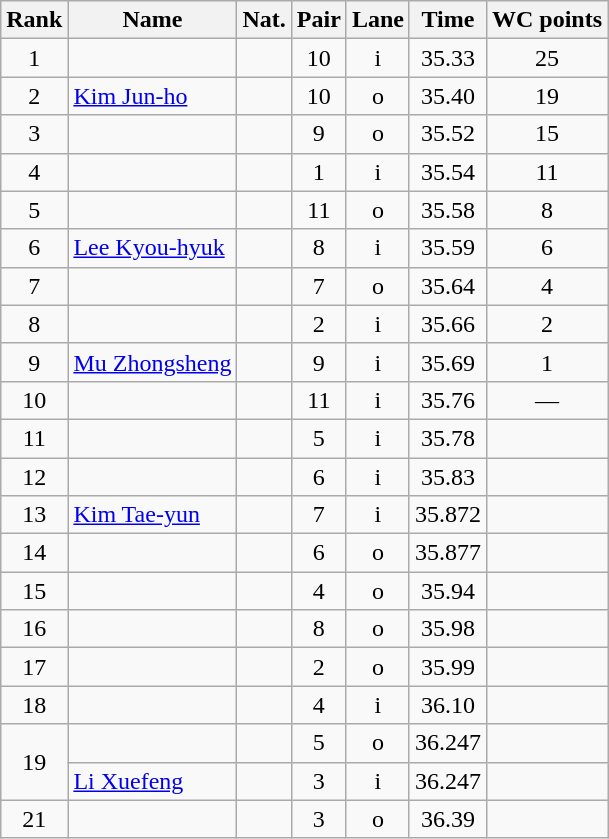<table class="wikitable sortable" style="text-align:center">
<tr>
<th>Rank</th>
<th>Name</th>
<th>Nat.</th>
<th>Pair</th>
<th>Lane</th>
<th>Time</th>
<th>WC points</th>
</tr>
<tr>
<td>1</td>
<td align=left></td>
<td></td>
<td>10</td>
<td>i</td>
<td>35.33</td>
<td>25</td>
</tr>
<tr>
<td>2</td>
<td align=left><a href='#'>Kim Jun-ho</a></td>
<td></td>
<td>10</td>
<td>o</td>
<td>35.40</td>
<td>19</td>
</tr>
<tr>
<td>3</td>
<td align=left></td>
<td></td>
<td>9</td>
<td>o</td>
<td>35.52</td>
<td>15</td>
</tr>
<tr>
<td>4</td>
<td align=left></td>
<td></td>
<td>1</td>
<td>i</td>
<td>35.54</td>
<td>11</td>
</tr>
<tr>
<td>5</td>
<td align=left></td>
<td></td>
<td>11</td>
<td>o</td>
<td>35.58</td>
<td>8</td>
</tr>
<tr>
<td>6</td>
<td align=left><a href='#'>Lee Kyou-hyuk</a></td>
<td></td>
<td>8</td>
<td>i</td>
<td>35.59</td>
<td>6</td>
</tr>
<tr>
<td>7</td>
<td align=left></td>
<td></td>
<td>7</td>
<td>o</td>
<td>35.64</td>
<td>4</td>
</tr>
<tr>
<td>8</td>
<td align=left></td>
<td></td>
<td>2</td>
<td>i</td>
<td>35.66</td>
<td>2</td>
</tr>
<tr>
<td>9</td>
<td align=left><a href='#'>Mu Zhongsheng</a></td>
<td></td>
<td>9</td>
<td>i</td>
<td>35.69</td>
<td>1</td>
</tr>
<tr>
<td>10</td>
<td align=left></td>
<td></td>
<td>11</td>
<td>i</td>
<td>35.76</td>
<td>—</td>
</tr>
<tr>
<td>11</td>
<td align=left></td>
<td></td>
<td>5</td>
<td>i</td>
<td>35.78</td>
<td></td>
</tr>
<tr>
<td>12</td>
<td align=left></td>
<td></td>
<td>6</td>
<td>i</td>
<td>35.83</td>
<td></td>
</tr>
<tr>
<td>13</td>
<td align=left><a href='#'>Kim Tae-yun</a></td>
<td></td>
<td>7</td>
<td>i</td>
<td>35.872</td>
<td></td>
</tr>
<tr>
<td>14</td>
<td align=left></td>
<td></td>
<td>6</td>
<td>o</td>
<td>35.877</td>
<td></td>
</tr>
<tr>
<td>15</td>
<td align=left></td>
<td></td>
<td>4</td>
<td>o</td>
<td>35.94</td>
<td></td>
</tr>
<tr>
<td>16</td>
<td align=left></td>
<td></td>
<td>8</td>
<td>o</td>
<td>35.98</td>
<td></td>
</tr>
<tr>
<td>17</td>
<td align=left></td>
<td></td>
<td>2</td>
<td>o</td>
<td>35.99</td>
<td></td>
</tr>
<tr>
<td>18</td>
<td align=left></td>
<td></td>
<td>4</td>
<td>i</td>
<td>36.10</td>
<td></td>
</tr>
<tr>
<td rowspan=2>19</td>
<td align=left></td>
<td></td>
<td>5</td>
<td>o</td>
<td>36.247</td>
<td></td>
</tr>
<tr>
<td align=left><a href='#'>Li Xuefeng</a></td>
<td></td>
<td>3</td>
<td>i</td>
<td>36.247</td>
<td></td>
</tr>
<tr>
<td>21</td>
<td align=left></td>
<td></td>
<td>3</td>
<td>o</td>
<td>36.39</td>
<td></td>
</tr>
</table>
